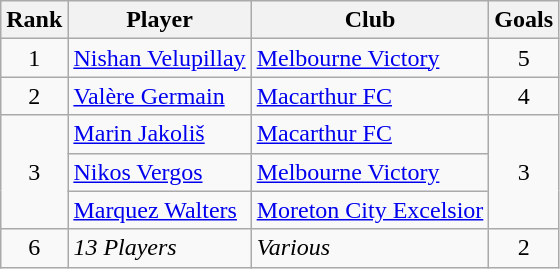<table class="wikitable" style="text-align:center">
<tr>
<th>Rank</th>
<th>Player</th>
<th>Club</th>
<th>Goals</th>
</tr>
<tr>
<td rowspan=1>1</td>
<td align=left> <a href='#'>Nishan Velupillay</a></td>
<td align=left><a href='#'>Melbourne Victory</a></td>
<td rowspan=1>5</td>
</tr>
<tr>
<td rowspan=1>2</td>
<td align=left> <a href='#'>Valère Germain</a></td>
<td align=left><a href='#'>Macarthur FC</a></td>
<td rowspan=1>4</td>
</tr>
<tr>
<td rowspan=3>3</td>
<td align=left> <a href='#'>Marin Jakoliš</a></td>
<td align=left><a href='#'>Macarthur FC</a></td>
<td rowspan=3>3</td>
</tr>
<tr>
<td align=left> <a href='#'>Nikos Vergos</a></td>
<td align=left><a href='#'>Melbourne Victory</a></td>
</tr>
<tr>
<td align=left> <a href='#'>Marquez Walters</a></td>
<td align=left><a href='#'>Moreton City Excelsior</a></td>
</tr>
<tr>
<td>6</td>
<td align=left><em>13 Players</em></td>
<td align=left><em>Various</em></td>
<td>2</td>
</tr>
</table>
